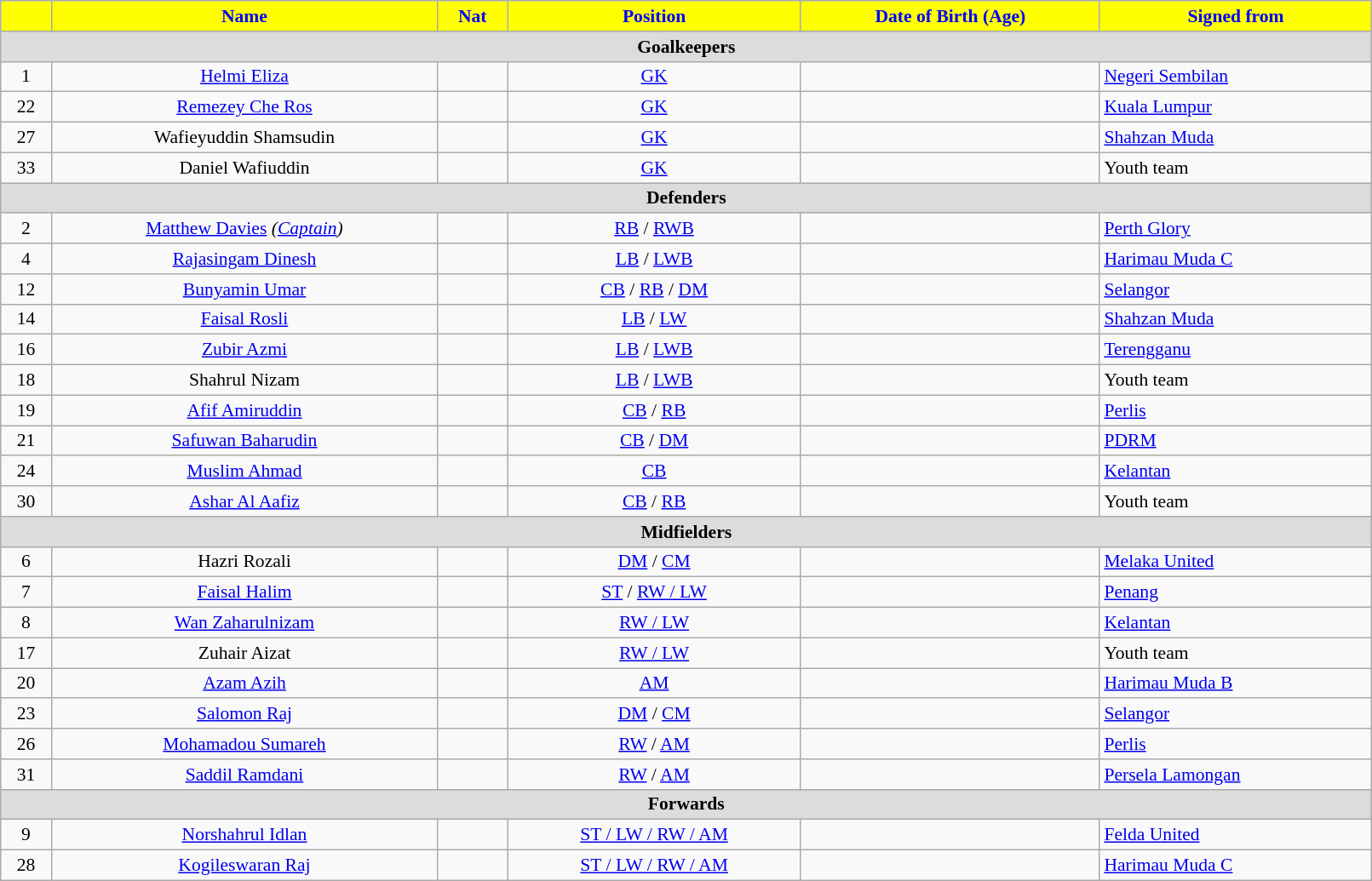<table class="wikitable"  style="text-align:center; font-size:90%; width:85%;">
<tr>
<th style="background:yellow; color:blue; text-align:center;"></th>
<th style="background:yellow; color:blue; text-align:center;">Name</th>
<th style="background:yellow; color:blue; text-align:center;">Nat</th>
<th style="background:yellow; color:blue; text-align:center;">Position</th>
<th style="background:yellow; color:blue; text-align:center;">Date of Birth (Age)</th>
<th style="background:yellow; color:blue; text-align:center;">Signed from</th>
</tr>
<tr>
<th colspan="9" style="background:#dcdcdc; text-align:center;">Goalkeepers</th>
</tr>
<tr>
<td>1</td>
<td><a href='#'>Helmi Eliza</a></td>
<td></td>
<td><a href='#'>GK</a></td>
<td></td>
<td align=left> <a href='#'>Negeri Sembilan</a></td>
</tr>
<tr>
<td>22</td>
<td><a href='#'>Remezey Che Ros</a></td>
<td></td>
<td><a href='#'>GK</a></td>
<td></td>
<td align=left> <a href='#'>Kuala Lumpur</a></td>
</tr>
<tr>
<td>27</td>
<td>Wafieyuddin Shamsudin</td>
<td></td>
<td><a href='#'>GK</a></td>
<td></td>
<td align=left> <a href='#'>Shahzan Muda</a></td>
</tr>
<tr>
<td>33</td>
<td>Daniel Wafiuddin</td>
<td></td>
<td><a href='#'>GK</a></td>
<td></td>
<td align=left>Youth team</td>
</tr>
<tr>
<th colspan="9" style="background:#dcdcdc; text-align:center;">Defenders</th>
</tr>
<tr>
<td>2</td>
<td><a href='#'>Matthew Davies</a> <em>(<a href='#'>Captain</a>)</em></td>
<td> </td>
<td><a href='#'>RB</a> / <a href='#'>RWB</a></td>
<td></td>
<td align=left> <a href='#'>Perth Glory</a></td>
</tr>
<tr>
<td>4</td>
<td><a href='#'>Rajasingam Dinesh</a></td>
<td></td>
<td><a href='#'>LB</a> / <a href='#'>LWB</a></td>
<td></td>
<td align=left> <a href='#'>Harimau Muda C</a></td>
</tr>
<tr>
<td>12</td>
<td><a href='#'>Bunyamin Umar</a></td>
<td></td>
<td><a href='#'>CB</a> / <a href='#'>RB</a> / <a href='#'>DM</a></td>
<td></td>
<td align=left> <a href='#'>Selangor</a></td>
</tr>
<tr>
<td>14</td>
<td><a href='#'>Faisal Rosli</a></td>
<td></td>
<td><a href='#'>LB</a> / <a href='#'>LW</a></td>
<td></td>
<td align=left> <a href='#'>Shahzan Muda</a></td>
</tr>
<tr>
<td>16</td>
<td><a href='#'>Zubir Azmi</a></td>
<td></td>
<td><a href='#'>LB</a> / <a href='#'>LWB</a></td>
<td></td>
<td align=left> <a href='#'>Terengganu</a></td>
</tr>
<tr>
<td>18</td>
<td>Shahrul Nizam</td>
<td></td>
<td><a href='#'>LB</a> / <a href='#'>LWB</a></td>
<td></td>
<td align=left>Youth team</td>
</tr>
<tr>
<td>19</td>
<td><a href='#'>Afif Amiruddin</a></td>
<td></td>
<td><a href='#'>CB</a> / <a href='#'>RB</a></td>
<td></td>
<td align=left> <a href='#'>Perlis</a></td>
</tr>
<tr>
<td>21</td>
<td><a href='#'>Safuwan Baharudin</a></td>
<td></td>
<td><a href='#'>CB</a> / <a href='#'>DM</a></td>
<td></td>
<td align=left> <a href='#'>PDRM</a></td>
</tr>
<tr>
<td>24</td>
<td><a href='#'>Muslim Ahmad</a></td>
<td></td>
<td><a href='#'>CB</a></td>
<td></td>
<td align=left> <a href='#'>Kelantan</a></td>
</tr>
<tr>
<td>30</td>
<td><a href='#'>Ashar Al Aafiz</a></td>
<td></td>
<td><a href='#'>CB</a> / <a href='#'>RB</a></td>
<td></td>
<td align=left>Youth team</td>
</tr>
<tr>
<th colspan="9" style="background:#dcdcdc; text-align:center;">Midfielders</th>
</tr>
<tr>
<td>6</td>
<td>Hazri Rozali</td>
<td></td>
<td><a href='#'>DM</a> / <a href='#'>CM</a></td>
<td></td>
<td align=left> <a href='#'>Melaka United</a></td>
</tr>
<tr>
<td>7</td>
<td><a href='#'>Faisal Halim</a></td>
<td></td>
<td><a href='#'>ST</a> / <a href='#'>RW / LW</a></td>
<td></td>
<td align=left> <a href='#'>Penang</a></td>
</tr>
<tr>
<td>8</td>
<td><a href='#'>Wan Zaharulnizam</a></td>
<td></td>
<td><a href='#'>RW / LW</a></td>
<td></td>
<td align=left> <a href='#'>Kelantan</a></td>
</tr>
<tr>
<td>17</td>
<td>Zuhair Aizat</td>
<td></td>
<td><a href='#'>RW / LW</a></td>
<td></td>
<td align=left>Youth team</td>
</tr>
<tr>
<td>20</td>
<td><a href='#'>Azam Azih</a></td>
<td></td>
<td><a href='#'>AM</a></td>
<td></td>
<td align=left> <a href='#'>Harimau Muda B</a></td>
</tr>
<tr>
<td>23</td>
<td><a href='#'>Salomon Raj</a></td>
<td></td>
<td><a href='#'>DM</a> / <a href='#'>CM</a></td>
<td></td>
<td align=left> <a href='#'>Selangor</a></td>
</tr>
<tr>
<td>26</td>
<td><a href='#'>Mohamadou Sumareh</a></td>
<td></td>
<td><a href='#'>RW</a> / <a href='#'>AM</a></td>
<td></td>
<td align=left> <a href='#'>Perlis</a></td>
</tr>
<tr>
<td>31</td>
<td><a href='#'>Saddil Ramdani</a></td>
<td></td>
<td><a href='#'>RW</a> / <a href='#'>AM</a></td>
<td></td>
<td align=left> <a href='#'>Persela Lamongan</a></td>
</tr>
<tr>
<th colspan="9" style="background:#dcdcdc; text-align:center;">Forwards</th>
</tr>
<tr>
<td>9</td>
<td><a href='#'>Norshahrul Idlan</a></td>
<td></td>
<td><a href='#'>ST / LW / RW / AM</a></td>
<td></td>
<td align=left> <a href='#'>Felda United</a></td>
</tr>
<tr>
<td>28</td>
<td><a href='#'>Kogileswaran Raj</a></td>
<td></td>
<td><a href='#'>ST / LW / RW / AM</a></td>
<td></td>
<td align=left> <a href='#'>Harimau Muda C</a></td>
</tr>
</table>
